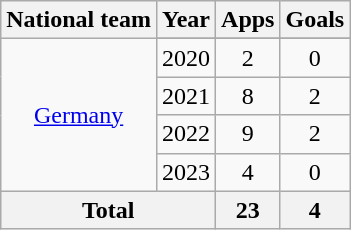<table class="wikitable" style="text-align:center">
<tr>
<th>National team</th>
<th>Year</th>
<th>Apps</th>
<th>Goals</th>
</tr>
<tr>
<td rowspan="5"><a href='#'>Germany</a></td>
</tr>
<tr>
<td>2020</td>
<td>2</td>
<td>0</td>
</tr>
<tr>
<td>2021</td>
<td>8</td>
<td>2</td>
</tr>
<tr>
<td>2022</td>
<td>9</td>
<td>2</td>
</tr>
<tr>
<td>2023</td>
<td>4</td>
<td>0</td>
</tr>
<tr>
<th colspan="2">Total</th>
<th>23</th>
<th>4</th>
</tr>
</table>
